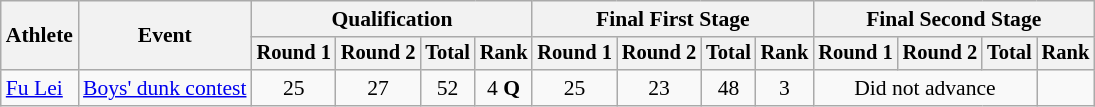<table class="wikitable" style="font-size:90%;">
<tr>
<th rowspan=2>Athlete</th>
<th rowspan=2>Event</th>
<th colspan=4>Qualification</th>
<th colspan=4>Final First Stage</th>
<th colspan=4>Final Second Stage</th>
</tr>
<tr style="font-size:95%">
<th>Round 1</th>
<th>Round 2</th>
<th>Total</th>
<th>Rank</th>
<th>Round 1</th>
<th>Round 2</th>
<th>Total</th>
<th>Rank</th>
<th>Round 1</th>
<th>Round 2</th>
<th>Total</th>
<th>Rank</th>
</tr>
<tr align=center>
<td align=left><a href='#'>Fu Lei</a></td>
<td align=left><a href='#'>Boys' dunk contest</a></td>
<td>25</td>
<td>27</td>
<td>52</td>
<td>4 <strong>Q</strong></td>
<td>25</td>
<td>23</td>
<td>48</td>
<td>3</td>
<td colspan=3>Did not advance</td>
<td></td>
</tr>
</table>
